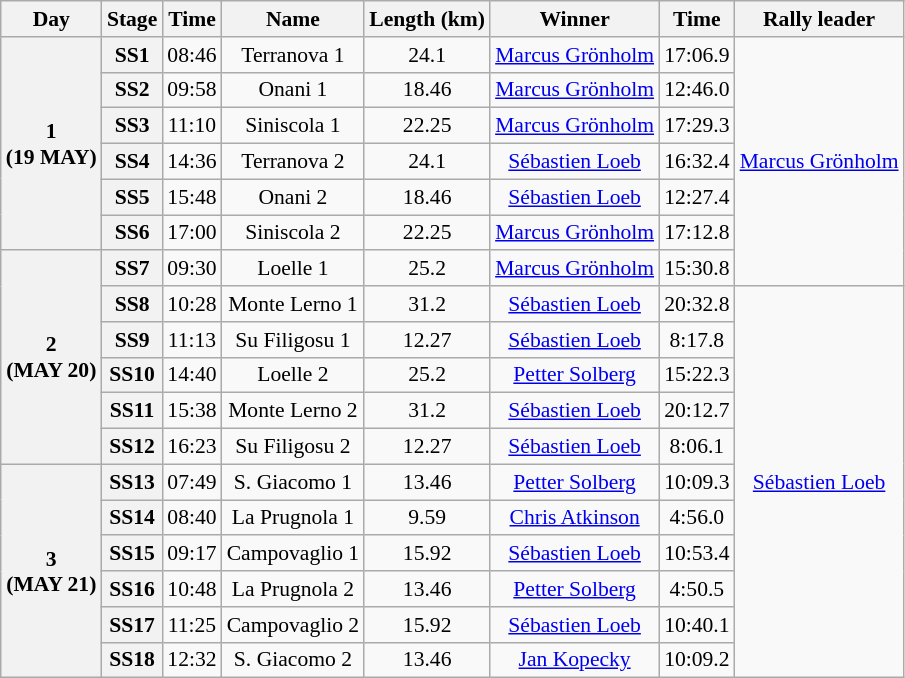<table class="wikitable" style="text-align: center; font-size: 90%; max-width: 950px;">
<tr>
<th>Day</th>
<th>Stage</th>
<th>Time</th>
<th>Name</th>
<th>Length (km)</th>
<th>Winner</th>
<th>Time</th>
<th>Rally leader</th>
</tr>
<tr>
<th rowspan="6">1<br>(19 MAY)</th>
<th>SS1</th>
<td>08:46</td>
<td>Terranova 1</td>
<td>24.1</td>
<td> <a href='#'>Marcus Grönholm</a></td>
<td>17:06.9</td>
<td rowspan="7"> <a href='#'>Marcus Grönholm</a></td>
</tr>
<tr>
<th>SS2</th>
<td>09:58</td>
<td>Onani 1</td>
<td>18.46</td>
<td> <a href='#'>Marcus Grönholm</a></td>
<td>12:46.0</td>
</tr>
<tr>
<th>SS3</th>
<td>11:10</td>
<td>Siniscola 1</td>
<td>22.25</td>
<td> <a href='#'>Marcus Grönholm</a></td>
<td>17:29.3</td>
</tr>
<tr>
<th>SS4</th>
<td>14:36</td>
<td>Terranova 2</td>
<td>24.1</td>
<td> <a href='#'>Sébastien Loeb</a></td>
<td>16:32.4</td>
</tr>
<tr>
<th>SS5</th>
<td>15:48</td>
<td>Onani 2</td>
<td>18.46</td>
<td> <a href='#'>Sébastien Loeb</a></td>
<td>12:27.4</td>
</tr>
<tr>
<th>SS6</th>
<td>17:00</td>
<td>Siniscola 2</td>
<td>22.25</td>
<td> <a href='#'>Marcus Grönholm</a></td>
<td>17:12.8</td>
</tr>
<tr>
<th rowspan="6">2<br>(MAY 20)</th>
<th>SS7</th>
<td>09:30</td>
<td>Loelle 1</td>
<td>25.2</td>
<td> <a href='#'>Marcus Grönholm</a></td>
<td>15:30.8</td>
</tr>
<tr>
<th>SS8</th>
<td>10:28</td>
<td>Monte Lerno 1</td>
<td>31.2</td>
<td> <a href='#'>Sébastien Loeb</a></td>
<td>20:32.8</td>
<td rowspan="11"> <a href='#'>Sébastien Loeb</a></td>
</tr>
<tr>
<th>SS9</th>
<td>11:13</td>
<td>Su Filigosu 1</td>
<td>12.27</td>
<td> <a href='#'>Sébastien Loeb</a></td>
<td>8:17.8</td>
</tr>
<tr>
<th>SS10</th>
<td>14:40</td>
<td>Loelle 2</td>
<td>25.2</td>
<td> <a href='#'>Petter Solberg</a></td>
<td>15:22.3</td>
</tr>
<tr>
<th>SS11</th>
<td>15:38</td>
<td>Monte Lerno 2</td>
<td>31.2</td>
<td> <a href='#'>Sébastien Loeb</a></td>
<td>20:12.7</td>
</tr>
<tr>
<th>SS12</th>
<td>16:23</td>
<td>Su Filigosu 2</td>
<td>12.27</td>
<td> <a href='#'>Sébastien Loeb</a></td>
<td>8:06.1</td>
</tr>
<tr>
<th rowspan="6">3<br> (MAY 21)</th>
<th>SS13</th>
<td>07:49</td>
<td>S. Giacomo 1</td>
<td>13.46</td>
<td> <a href='#'>Petter Solberg</a></td>
<td>10:09.3</td>
</tr>
<tr>
<th>SS14</th>
<td>08:40</td>
<td>La Prugnola 1</td>
<td>9.59</td>
<td> <a href='#'>Chris Atkinson</a></td>
<td>4:56.0</td>
</tr>
<tr>
<th>SS15</th>
<td>09:17</td>
<td>Campovaglio 1</td>
<td>15.92</td>
<td> <a href='#'>Sébastien Loeb</a></td>
<td>10:53.4</td>
</tr>
<tr>
<th>SS16</th>
<td>10:48</td>
<td>La Prugnola 2</td>
<td>13.46</td>
<td> <a href='#'>Petter Solberg</a></td>
<td>4:50.5</td>
</tr>
<tr>
<th>SS17</th>
<td>11:25</td>
<td>Campovaglio 2</td>
<td>15.92</td>
<td> <a href='#'>Sébastien Loeb</a></td>
<td>10:40.1</td>
</tr>
<tr>
<th>SS18</th>
<td>12:32</td>
<td>S. Giacomo 2</td>
<td>13.46</td>
<td> <a href='#'>Jan Kopecky</a></td>
<td>10:09.2</td>
</tr>
</table>
